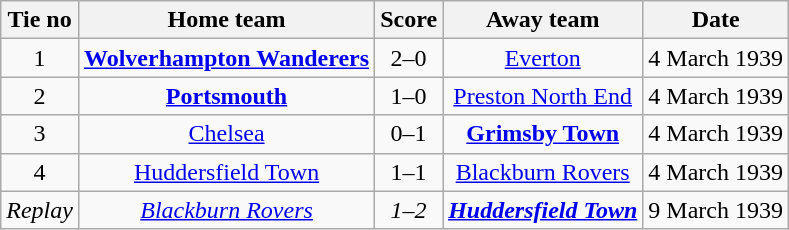<table class="wikitable" style="text-align: center">
<tr>
<th>Tie no</th>
<th>Home team</th>
<th>Score</th>
<th>Away team</th>
<th>Date</th>
</tr>
<tr>
<td>1</td>
<td><strong><a href='#'>Wolverhampton Wanderers</a></strong></td>
<td>2–0</td>
<td><a href='#'>Everton</a></td>
<td>4 March 1939</td>
</tr>
<tr>
<td>2</td>
<td><strong><a href='#'>Portsmouth</a></strong></td>
<td>1–0</td>
<td><a href='#'>Preston North End</a></td>
<td>4 March 1939</td>
</tr>
<tr>
<td>3</td>
<td><a href='#'>Chelsea</a></td>
<td>0–1</td>
<td><strong><a href='#'>Grimsby Town</a></strong></td>
<td>4 March 1939</td>
</tr>
<tr>
<td>4</td>
<td><a href='#'>Huddersfield Town</a></td>
<td>1–1</td>
<td><a href='#'>Blackburn Rovers</a></td>
<td>4 March 1939</td>
</tr>
<tr>
<td><em>Replay</em></td>
<td><em><a href='#'>Blackburn Rovers</a></em></td>
<td><em>1–2</em></td>
<td><strong><em><a href='#'>Huddersfield Town</a></em></strong></td>
<td>9 March 1939</td>
</tr>
</table>
